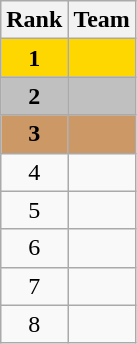<table class="wikitable" style="text-align:center">
<tr>
<th>Rank</th>
<th>Team</th>
</tr>
<tr bgcolor="gold">
<td><strong>1</strong></td>
<td align="left"><strong></strong></td>
</tr>
<tr bgcolor="silver">
<td><strong>2</strong></td>
<td align="left"><strong></strong></td>
</tr>
<tr bgcolor="#CC9966">
<td><strong>3</strong></td>
<td align="left"><strong></strong></td>
</tr>
<tr>
<td>4</td>
<td align="left"></td>
</tr>
<tr>
<td>5</td>
<td align="left"></td>
</tr>
<tr>
<td>6</td>
<td align="left"></td>
</tr>
<tr>
<td>7</td>
<td align="left"></td>
</tr>
<tr>
<td>8</td>
<td align="left"></td>
</tr>
</table>
